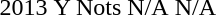<table>
<tr>
<td>2013</td>
<td> Y Nots</td>
<td>N/A</td>
<td>N/A</td>
</tr>
</table>
